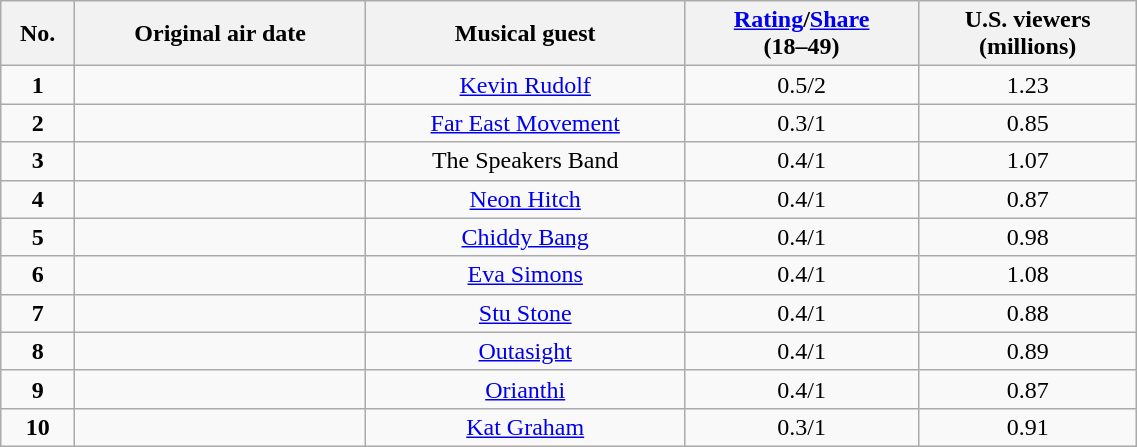<table class="wikitable plainrowheaders" style="width: 60%; margin-right: 0;">
<tr>
<th style="text-align: center;">No.</th>
<th ! style="text-align: center;">Original air date</th>
<th ! style="text-align: center:">Musical guest</th>
<th ! style="text-align: center;"><a href='#'>Rating</a>/<a href='#'>Share</a><br>(18–49)</th>
<th ! style="text-align: center;">U.S. viewers<br>(millions)</th>
</tr>
<tr>
<td style="text-align: center;"><strong>1</strong></td>
<td style="text-align: center;"></td>
<td style="text-align: center;"><a href='#'>Kevin Rudolf</a></td>
<td style="text-align: center;">0.5/2</td>
<td style="text-align: center;">1.23</td>
</tr>
<tr>
<td style="text-align: center;"><strong>2</strong></td>
<td style="text-align: center;"></td>
<td style="text-align: center;"><a href='#'>Far East Movement</a></td>
<td style="text-align: center;">0.3/1</td>
<td style="text-align: center;">0.85</td>
</tr>
<tr>
<td style="text-align: center;"><strong>3</strong></td>
<td style="text-align: center;"></td>
<td style="text-align: center;">The Speakers Band</td>
<td style="text-align: center;">0.4/1</td>
<td style="text-align: center;">1.07</td>
</tr>
<tr>
<td style="text-align: center;"><strong>4</strong></td>
<td style="text-align: center;"></td>
<td style="text-align: center;"><a href='#'>Neon Hitch</a></td>
<td style="text-align: center;">0.4/1</td>
<td style="text-align: center;">0.87</td>
</tr>
<tr>
<td style="text-align: center;"><strong>5</strong></td>
<td style="text-align: center;"></td>
<td style="text-align: center;"><a href='#'>Chiddy Bang</a></td>
<td style="text-align: center;">0.4/1</td>
<td style="text-align: center;">0.98</td>
</tr>
<tr>
<td style="text-align: center;"><strong>6</strong></td>
<td style="text-align: center;"></td>
<td style="text-align: center;"><a href='#'>Eva Simons</a></td>
<td style="text-align: center;">0.4/1</td>
<td style="text-align: center;">1.08</td>
</tr>
<tr>
<td style="text-align: center;"><strong>7</strong></td>
<td style="text-align: center;"></td>
<td style="text-align: center;"><a href='#'>Stu Stone</a></td>
<td style="text-align: center;">0.4/1</td>
<td style="text-align: center;">0.88</td>
</tr>
<tr>
<td style="text-align: center;"><strong>8</strong></td>
<td style="text-align: center;"></td>
<td style="text-align: center;"><a href='#'>Outasight</a></td>
<td style="text-align: center;">0.4/1</td>
<td style="text-align: center;">0.89</td>
</tr>
<tr>
<td style="text-align: center;"><strong>9</strong></td>
<td style="text-align: center;"></td>
<td style="text-align: center;"><a href='#'>Orianthi</a></td>
<td style="text-align: center;">0.4/1</td>
<td style="text-align: center;">0.87</td>
</tr>
<tr>
<td style="text-align: center;"><strong>10</strong></td>
<td style="text-align: center;"></td>
<td style="text-align: center;"><a href='#'>Kat Graham</a></td>
<td style="text-align: center;">0.3/1</td>
<td style="text-align: center;">0.91</td>
</tr>
</table>
